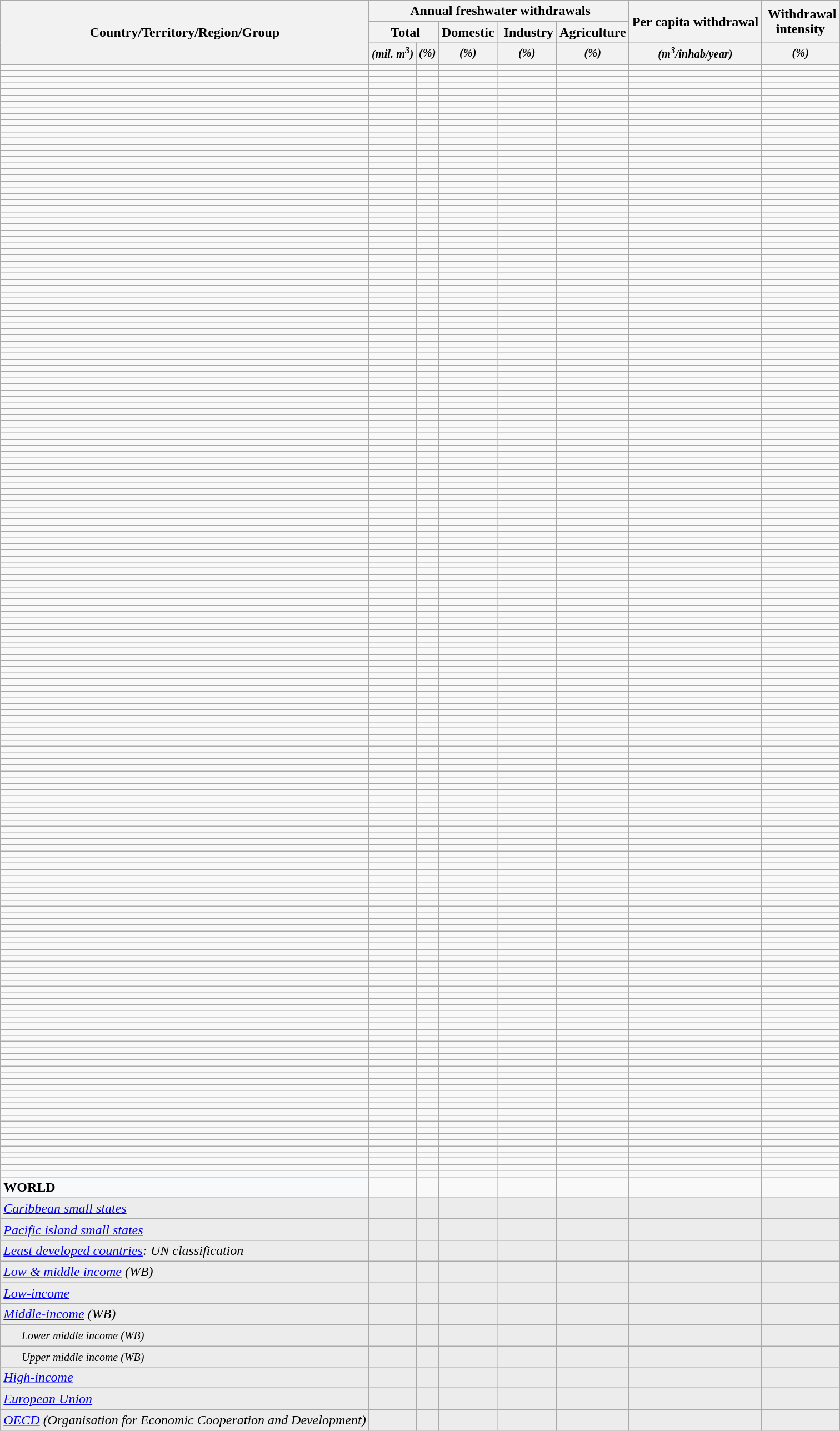<table class="mw-datatable wikitable sortable sticky-header-multi static-row-numbers sort-under" style="text-align:right;">
<tr>
<th rowspan=3>Country/Territory/Region/Group</th>
<th colspan=5> Annual freshwater withdrawals</th>
<th rowspan=2>Per capita withdrawal</th>
<th rowspan=2> Withdrawal<br>intensity</th>
</tr>
<tr>
<th colspan=2> Total</th>
<th>Domestic</th>
<th> Industry</th>
<th>Agriculture</th>
</tr>
<tr style="font-size:85%; font-style:italic;">
<th>(mil. m<sup>3</sup>)</th>
<th>(%)</th>
<th>(%)</th>
<th>(%)</th>
<th>(%)</th>
<th>(m<sup>3</sup>/inhab/year)</th>
<th>(%)</th>
</tr>
<tr>
<td></td>
<td style="font-weight:bold;"></td>
<td style="font-weight:bold;"></td>
<td data-sort-value=998></td>
<td data-sort-value=832></td>
<td data-sort-value=98170></td>
<td></td>
<td data-sort-value=54757></td>
</tr>
<tr>
<td></td>
<td style="font-weight:bold;"></td>
<td style="font-weight:bold;"></td>
<td data-sort-value=45268></td>
<td data-sort-value=33947></td>
<td data-sort-value=20785></td>
<td></td>
<td data-sort-value=1872></td>
</tr>
<tr>
<td></td>
<td style="font-weight:bold;"></td>
<td style="font-weight:bold;"></td>
<td data-sort-value=28626></td>
<td data-sort-value=2036></td>
<td data-sort-value=69338></td>
<td></td>
<td data-sort-value=4724></td>
</tr>
<tr>
<td></td>
<td style="font-weight:bold;"></td>
<td style="font-weight:bold;"></td>
<td data-sort-value=52762></td>
<td data-sort-value=743></td>
<td data-sort-value=46496></td>
<td></td>
<td data-sort-value=1587333></td>
</tr>
<tr>
<td></td>
<td style="font-weight:bold;"></td>
<td style="font-weight:bold;"></td>
<td data-sort-value=15484></td>
<td data-sort-value=10588></td>
<td data-sort-value=73928></td>
<td></td>
<td data-sort-value=10457></td>
</tr>
<tr>
<td></td>
<td style="font-weight:bold;"></td>
<td style="font-weight:bold;"></td>
<td data-sort-value=23082></td>
<td data-sort-value=6575></td>
<td data-sort-value=70343></td>
<td></td>
<td data-sort-value=57091></td>
</tr>
<tr>
<td></td>
<td style="font-weight:bold;"></td>
<td style="font-weight:bold;"></td>
<td data-sort-value=62609></td>
<td data-sort-value=21739></td>
<td data-sort-value=15652></td>
<td></td>
<td data-sort-value=8462></td>
</tr>
<tr>
<td></td>
<td style="font-weight:bold;"></td>
<td style="font-weight:bold;"></td>
<td data-sort-value=16636></td>
<td data-sort-value=21041></td>
<td data-sort-value=62323></td>
<td></td>
<td data-sort-value=3474></td>
</tr>
<tr>
<td></td>
<td style="font-weight:bold;"></td>
<td style="font-weight:bold;"></td>
<td data-sort-value=20618></td>
<td data-sort-value=77174></td>
<td data-sort-value=2208></td>
<td></td>
<td data-sort-value=9644></td>
</tr>
<tr>
<td></td>
<td style="font-weight:bold;"></td>
<td style="font-weight:bold;"></td>
<td data-sort-value=3164></td>
<td data-sort-value=4508></td>
<td data-sort-value=92328></td>
<td></td>
<td data-sort-value=55597></td>
</tr>
<tr>
<td></td>
<td style="font-weight:bold;"></td>
<td style="font-weight:bold;"></td>
<td data-sort-value=15387></td>
<td data-sort-value=5355></td>
<td data-sort-value=79257></td>
<td></td>
<td data-sort-value=10193></td>
</tr>
<tr>
<td></td>
<td style="font-weight:bold;"></td>
<td style="font-weight:bold;"></td>
<td data-sort-value=17334></td>
<td data-sort-value=81392></td>
<td data-sort-value=1274></td>
<td></td>
<td data-sort-value=51585></td>
</tr>
<tr>
<td></td>
<td style="font-weight:bold;"></td>
<td style="font-weight:bold;"></td>
<td data-sort-value=61966></td>
<td data-sort-value=12821></td>
<td data-sort-value=25214></td>
<td></td>
<td data-sort-value=975></td>
</tr>
<tr>
<td></td>
<td style="font-weight:bold;"></td>
<td style="font-weight:bold;"></td>
<td data-sort-value=45917></td>
<td data-sort-value=2653></td>
<td data-sort-value=51430></td>
<td></td>
<td data-sort-value=7820></td>
</tr>
<tr>
<td></td>
<td style="font-weight:bold;"></td>
<td style="font-weight:bold;"></td>
<td data-sort-value=10036></td>
<td data-sort-value=2147></td>
<td data-sort-value=87817></td>
<td></td>
<td data-sort-value=5723></td>
</tr>
<tr>
<td></td>
<td style="font-weight:bold;"></td>
<td style="font-weight:bold;"></td>
<td data-sort-value=16506></td>
<td data-sort-value=68544></td>
<td data-sort-value=14950></td>
<td></td>
<td data-sort-value=37519></td>
</tr>
<tr>
<td></td>
<td style="font-weight:bold;"></td>
<td style="font-weight:bold;"></td>
<td data-sort-value=63444></td>
<td data-sort-value=3246></td>
<td data-sort-value=33310></td>
<td></td>
<td data-sort-value=133707></td>
</tr>
<tr>
<td></td>
<td style="font-weight:bold;"></td>
<td style="font-weight:bold;"></td>
<td></td>
<td></td>
<td></td>
<td></td>
<td data-sort-value=2001></td>
</tr>
<tr>
<td></td>
<td style="font-weight:bold;"></td>
<td style="font-weight:bold;"></td>
<td data-sort-value=41309></td>
<td data-sort-value=31001></td>
<td data-sort-value=27615></td>
<td></td>
<td data-sort-value=4377></td>
</tr>
<tr>
<td></td>
<td style="font-weight:bold;"></td>
<td style="font-weight:bold;"></td>
<td data-sort-value=11287></td>
<td data-sort-value=20990></td>
<td data-sort-value=67723></td>
<td></td>
<td data-sort-value=1260></td>
</tr>
<tr>
<td></td>
<td style="font-weight:bold;"></td>
<td style="font-weight:bold;"></td>
<td data-sort-value=6513></td>
<td data-sort-value=1533></td>
<td data-sort-value=91954></td>
<td></td>
<td data-sort-value=1177></td>
</tr>
<tr>
<td></td>
<td style="font-weight:bold;"></td>
<td style="font-weight:bold;"></td>
<td data-sort-value=24003></td>
<td data-sort-value=14152></td>
<td data-sort-value=61637></td>
<td></td>
<td data-sort-value=1479></td>
</tr>
<tr>
<td></td>
<td style="font-weight:bold;"></td>
<td style="font-weight:bold;"></td>
<td data-sort-value=24691></td>
<td data-sort-value=7654></td>
<td data-sort-value=67654></td>
<td></td>
<td data-sort-value=87500></td>
</tr>
<tr>
<td></td>
<td style="font-weight:bold;"></td>
<td style="font-weight:bold;"></td>
<td data-sort-value=164674></td>
<td></td>
<td data-sort-value=5761></td>
<td></td>
<td data-sort-value=3466></td>
</tr>
<tr>
<td></td>
<td style="font-weight:bold;"></td>
<td style="font-weight:bold;"></td>
<td data-sort-value=5030></td>
<td data-sort-value=888></td>
<td data-sort-value=94083></td>
<td></td>
<td data-sort-value=1414></td>
</tr>
<tr>
<td></td>
<td style="font-weight:bold;"></td>
<td style="font-weight:bold;"></td>
<td data-sort-value=49541></td>
<td data-sort-value=13499></td>
<td data-sort-value=36960></td>
<td></td>
<td data-sort-value=2305></td>
</tr>
<tr>
<td></td>
<td style="font-weight:bold;"></td>
<td style="font-weight:bold;"></td>
<td data-sort-value=82897></td>
<td data-sort-value=16552></td>
<td data-sort-value=552></td>
<td></td>
<td data-sort-value=336></td>
</tr>
<tr>
<td></td>
<td style="font-weight:bold;"></td>
<td style="font-weight:bold;"></td>
<td data-sort-value=13430></td>
<td data-sort-value=75918></td>
<td data-sort-value=10651></td>
<td></td>
<td data-sort-value=3734></td>
</tr>
<tr>
<td></td>
<td style="font-weight:bold;"></td>
<td style="font-weight:bold;"></td>
<td data-sort-value=54588></td>
<td data-sort-value=36356></td>
<td data-sort-value=9056></td>
<td></td>
<td data-sort-value=6499></td>
</tr>
<tr>
<td></td>
<td style="font-weight:bold;"></td>
<td style="font-weight:bold;"></td>
<td data-sort-value=3985></td>
<td data-sort-value=5128></td>
<td data-sort-value=90887></td>
<td></td>
<td data-sort-value=8982></td>
</tr>
<tr>
<td></td>
<td style="font-weight:bold;"></td>
<td style="font-weight:bold;"></td>
<td data-sort-value=20129></td>
<td data-sort-value=17726></td>
<td data-sort-value=62145></td>
<td></td>
<td data-sort-value=41519></td>
</tr>
<tr>
<td></td>
<td style="font-weight:bold;"></td>
<td style="font-weight:bold;"></td>
<td data-sort-value=27539></td>
<td data-sort-value=20826></td>
<td data-sort-value=51635></td>
<td></td>
<td data-sort-value=5088></td>
</tr>
<tr>
<td></td>
<td style="font-weight:bold;"></td>
<td style="font-weight:bold;"></td>
<td data-sort-value=22675></td>
<td data-sort-value=9610></td>
<td data-sort-value=67714></td>
<td></td>
<td data-sort-value=1560></td>
</tr>
<tr>
<td></td>
<td style="font-weight:bold;"></td>
<td style="font-weight:bold;"></td>
<td data-sort-value=68008></td>
<td data-sort-value=21475></td>
<td data-sort-value=10518></td>
<td></td>
<td data-sort-value=227></td>
</tr>
<tr>
<td></td>
<td style="font-weight:bold;"></td>
<td style="font-weight:bold;"></td>
<td data-sort-value=69466></td>
<td data-sort-value=26172></td>
<td data-sort-value=4362></td>
<td></td>
<td data-sort-value=27></td>
</tr>
<tr>
<td></td>
<td style="font-weight:bold;"></td>
<td style="font-weight:bold;"></td>
<td data-sort-value=12786></td>
<td data-sort-value=1229></td>
<td data-sort-value=85985></td>
<td></td>
<td data-sort-value=4359></td>
</tr>
<tr>
<td></td>
<td style="font-weight:bold;"></td>
<td style="font-weight:bold;"></td>
<td data-sort-value=48000></td>
<td data-sort-value=5000></td>
<td data-sort-value=47000></td>
<td></td>
<td data-sort-value=833></td>
</tr>
<tr>
<td></td>
<td style="font-weight:bold;"></td>
<td style="font-weight:bold;"></td>
<td data-sort-value=5926></td>
<td data-sort-value=1481></td>
<td data-sort-value=92593></td>
<td></td>
<td data-sort-value=8433></td>
</tr>
<tr>
<td></td>
<td style="font-weight:bold;"></td>
<td style="font-weight:bold;"></td>
<td data-sort-value=26409></td>
<td data-sort-value=7425></td>
<td data-sort-value=66166></td>
<td></td>
<td data-sort-value=5352></td>
</tr>
<tr>
<td></td>
<td style="font-weight:bold;"></td>
<td style="font-weight:bold;"></td>
<td data-sort-value=24429></td>
<td data-sort-value=10634></td>
<td data-sort-value=64937></td>
<td></td>
<td data-sort-value=23939></td>
</tr>
<tr>
<td></td>
<td style="font-weight:bold;"></td>
<td style="font-weight:bold;"></td>
<td data-sort-value=37455></td>
<td data-sort-value=6182></td>
<td data-sort-value=62545></td>
<td></td>
<td data-sort-value=37589></td>
</tr>
<tr>
<td></td>
<td style="font-weight:bold;"></td>
<td style="font-weight:bold;"></td>
<td data-sort-value=46047></td>
<td data-sort-value=51098></td>
<td data-sort-value=2855></td>
<td></td>
<td data-sort-value=20773></td>
</tr>
<tr>
<td></td>
<td style="font-weight:bold;"></td>
<td style="font-weight:bold;"></td>
<td data-sort-value=36513></td>
<td data-sort-value=62085></td>
<td data-sort-value=1402></td>
<td></td>
<td data-sort-value=33502></td>
</tr>
<tr>
<td></td>
<td style="font-weight:bold;"></td>
<td style="font-weight:bold;"></td>
<td data-sort-value=84211></td>
<td data-sort-value=0></td>
<td data-sort-value=15789></td>
<td></td>
<td data-sort-value=6333></td>
</tr>
<tr>
<td></td>
<td style="font-weight:bold;"></td>
<td style="font-weight:bold;"></td>
<td data-sort-value=95000></td>
<td data-sort-value=0></td>
<td data-sort-value=5000></td>
<td></td>
<td data-sort-value=10000></td>
</tr>
<tr>
<td></td>
<td style="font-weight:bold;"></td>
<td style="font-weight:bold;"></td>
<td data-sort-value=40978></td>
<td data-sort-value=5016></td>
<td data-sort-value=54007></td>
<td></td>
<td data-sort-value=26404></td>
</tr>
<tr>
<td></td>
<td style="font-weight:bold;"></td>
<td style="font-weight:bold;"></td>
<td data-sort-value=9418></td>
<td data-sort-value=7269></td>
<td data-sort-value=83312></td>
<td></td>
<td data-sort-value=39553></td>
</tr>
<tr>
<td></td>
<td style="font-weight:bold;"></td>
<td style="font-weight:bold;"></td>
<td data-sort-value=34410></td>
<td data-sort-value=1826></td>
<td data-sort-value=63764></td>
<td></td>
<td data-sort-value=137920></td>
</tr>
<tr>
<td></td>
<td style="font-weight:bold;"></td>
<td style="font-weight:bold;"></td>
<td data-sort-value=13037></td>
<td data-sort-value=5535></td>
<td data-sort-value=81428></td>
<td></td>
<td data-sort-value=6782></td>
</tr>
<tr>
<td></td>
<td style="font-weight:bold;"></td>
<td style="font-weight:bold;"></td>
<td data-sort-value=13871></td>
<td data-sort-value=6968></td>
<td data-sort-value=79161></td>
<td></td>
<td data-sort-value=141166></td>
</tr>
<tr>
<td></td>
<td style="font-weight:bold;"></td>
<td style="font-weight:bold;"></td>
<td data-sort-value=5326></td>
<td data-sort-value=172></td>
<td data-sort-value=94502></td>
<td></td>
<td data-sort-value=11175></td>
</tr>
<tr>
<td></td>
<td style="font-weight:bold;"></td>
<td style="font-weight:bold;"></td>
<td data-sort-value=15713></td>
<td data-sort-value=18952></td>
<td data-sort-value=65334></td>
<td></td>
<td data-sort-value=43254></td>
</tr>
<tr>
<td></td>
<td style="font-weight:bold;"></td>
<td style="font-weight:bold;"></td>
<td data-sort-value=7379></td>
<td data-sort-value=92051></td>
<td data-sort-value=569></td>
<td></td>
<td data-sort-value=9231></td>
</tr>
<tr>
<td></td>
<td style="font-weight:bold;"></td>
<td style="font-weight:bold;"></td>
<td data-sort-value=7679></td>
<td data-sort-value=484></td>
<td data-sort-value=91836></td>
<td></td>
<td data-sort-value=32257></td>
</tr>
<tr>
<td></td>
<td style="font-weight:bold;"></td>
<td style="font-weight:bold;"></td>
<td data-sort-value=14286></td>
<td data-sort-value=57143></td>
<td data-sort-value=28571></td>
<td></td>
<td data-sort-value=7114></td>
</tr>
<tr>
<td></td>
<td style="font-weight:bold;"></td>
<td style="font-weight:bold;"></td>
<td data-sort-value=29800></td>
<td data-sort-value=11307></td>
<td data-sort-value=58893></td>
<td></td>
<td data-sort-value=297></td>
</tr>
<tr>
<td></td>
<td style="font-weight:bold;"></td>
<td style="font-weight:bold;"></td>
<td data-sort-value=20208></td>
<td data-sort-value=67676></td>
<td data-sort-value=12116></td>
<td></td>
<td data-sort-value=22999></td>
</tr>
<tr>
<td></td>
<td style="font-weight:bold;"></td>
<td style="font-weight:bold;"></td>
<td data-sort-value=60891></td>
<td data-sort-value=10137></td>
<td data-sort-value=28972></td>
<td></td>
<td data-sort-value=502></td>
</tr>
<tr>
<td></td>
<td style="font-weight:bold;"></td>
<td style="font-weight:bold;"></td>
<td data-sort-value=73955></td>
<td data-sort-value=11995></td>
<td data-sort-value=14050></td>
<td></td>
<td data-sort-value=14355></td>
</tr>
<tr>
<td></td>
<td style="font-weight:bold;"></td>
<td style="font-weight:bold;"></td>
<td data-sort-value=36660></td>
<td data-sort-value=20536></td>
<td data-sort-value=42805></td>
<td></td>
<td data-sort-value=5387></td>
</tr>
<tr>
<td></td>
<td style="font-weight:bold;"></td>
<td style="font-weight:bold;"></td>
<td data-sort-value=20456></td>
<td data-sort-value=6486></td>
<td data-sort-value=73057></td>
<td></td>
<td data-sort-value=6315></td>
</tr>
<tr>
<td></td>
<td style="font-weight:bold;"></td>
<td style="font-weight:bold;"></td>
<td data-sort-value=25843></td>
<td data-sort-value=6742></td>
<td data-sort-value=67416></td>
<td></td>
<td data-sort-value=1369></td>
</tr>
<tr>
<td></td>
<td style="font-weight:bold;"></td>
<td style="font-weight:bold;"></td>
<td data-sort-value=40551></td>
<td data-sort-value=20866></td>
<td data-sort-value=38583></td>
<td></td>
<td data-sort-value=2210></td>
</tr>
<tr>
<td></td>
<td style="font-weight:bold;"></td>
<td style="font-weight:bold;"></td>
<td data-sort-value=17947></td>
<td data-sort-value=6263></td>
<td data-sort-value=75789></td>
<td></td>
<td data-sort-value=1496></td>
</tr>
<tr>
<td></td>
<td style="font-weight:bold;"></td>
<td style="font-weight:bold;"></td>
<td data-sort-value=79798></td>
<td data-sort-value=15152></td>
<td data-sort-value=5051></td>
<td></td>
<td data-sort-value=184></td>
</tr>
<tr>
<td></td>
<td style="font-weight:bold;"></td>
<td style="font-weight:bold;"></td>
<td data-sort-value=16667></td>
<td data-sort-value=3240></td>
<td data-sort-value=80093></td>
<td></td>
<td data-sort-value=20477></td>
</tr>
<tr>
<td></td>
<td style="font-weight:bold;"></td>
<td style="font-weight:bold;"></td>
<td data-sort-value=85106></td>
<td data-sort-value=0></td>
<td data-sort-value=14894></td>
<td></td>
<td data-sort-value=7050></td>
</tr>
<tr>
<td></td>
<td style="font-weight:bold;"></td>
<td style="font-weight:bold;"></td>
<td data-sort-value=25120></td>
<td data-sort-value=18143></td>
<td data-sort-value=56737></td>
<td></td>
<td data-sort-value=5742></td>
</tr>
<tr>
<td></td>
<td style="font-weight:bold;"></td>
<td style="font-weight:bold;"></td>
<td data-sort-value=4243></td>
<td data-sort-value=1412></td>
<td data-sort-value=94345></td>
<td></td>
<td data-sort-value=3298></td>
</tr>
<tr>
<td></td>
<td style="font-weight:bold;"></td>
<td style="font-weight:bold;"></td>
<td data-sort-value=19602></td>
<td data-sort-value=7094></td>
<td data-sort-value=73304></td>
<td></td>
<td data-sort-value=4621></td>
</tr>
<tr>
<td></td>
<td style="font-weight:bold;"></td>
<td style="font-weight:bold;"></td>
<td data-sort-value=37103></td>
<td data-sort-value=56713></td>
<td data-sort-value=6184></td>
<td></td>
<td data-sort-value=1478></td>
</tr>
<tr>
<td></td>
<td style="font-weight:bold;"></td>
<td style="font-weight:bold;"></td>
<td data-sort-value=13103></td>
<td data-sort-value=3517></td>
<td data-sort-value=83379></td>
<td></td>
<td data-sort-value=13384></td>
</tr>
<tr>
<td></td>
<td style="font-weight:bold;"></td>
<td style="font-weight:bold;"></td>
<td data-sort-value=14115></td>
<td data-sort-value=74126></td>
<td data-sort-value=11759></td>
<td></td>
<td data-sort-value=8070></td>
</tr>
<tr>
<td></td>
<td style="font-weight:bold;"></td>
<td style="font-weight:bold;"></td>
<td data-sort-value=10690></td>
<td data-sort-value=4103></td>
<td data-sort-value=85207></td>
<td></td>
<td data-sort-value=29697></td>
</tr>
<tr>
<td></td>
<td style="font-weight:bold;"></td>
<td style="font-weight:bold;"></td>
<td data-sort-value=7359></td>
<td data-sort-value=2234></td>
<td data-sort-value=90407></td>
<td></td>
<td data-sort-value=66492></td>
</tr>
<tr>
<td></td>
<td style="font-weight:bold;"></td>
<td style="font-weight:bold;"></td>
<td data-sort-value=63960></td>
<td data-sort-value=33580></td>
<td data-sort-value=2460></td>
<td></td>
<td data-sort-value=21640></td>
</tr>
<tr>
<td></td>
<td style="font-weight:bold;"></td>
<td style="font-weight:bold;"></td>
<td data-sort-value=6645></td>
<td data-sort-value=1179></td>
<td data-sort-value=92176></td>
<td></td>
<td data-sort-value=81289></td>
</tr>
<tr>
<td></td>
<td style="font-weight:bold;"></td>
<td style="font-weight:bold;"></td>
<td data-sort-value=12187></td>
<td data-sort-value=9696></td>
<td data-sort-value=78117></td>
<td></td>
<td data-sort-value=79514></td>
</tr>
<tr>
<td></td>
<td style="font-weight:bold;"></td>
<td style="font-weight:bold;"></td>
<td data-sort-value=28746></td>
<td data-sort-value=71146></td>
<td data-sort-value=108></td>
<td></td>
<td data-sort-value=394></td>
</tr>
<tr>
<td></td>
<td style="font-weight:bold;"></td>
<td style="font-weight:bold;"></td>
<td data-sort-value=43482></td>
<td data-sort-value=4557></td>
<td data-sort-value=51961></td>
<td></td>
<td data-sort-value=110085></td>
</tr>
<tr>
<td></td>
<td style="font-weight:bold;"></td>
<td style="font-weight:bold;"></td>
<td data-sort-value=27117></td>
<td data-sort-value=22721></td>
<td data-sort-value=50162></td>
<td></td>
<td data-sort-value=29646></td>
</tr>
<tr>
<td></td>
<td style="font-weight:bold;"></td>
<td style="font-weight:bold;"></td>
<td data-sort-value=10340></td>
<td data-sort-value=81241></td>
<td data-sort-value=8419></td>
<td></td>
<td data-sort-value=12473></td>
</tr>
<tr>
<td></td>
<td style="font-weight:bold;"></td>
<td style="font-weight:bold;"></td>
<td data-sort-value=45017></td>
<td data-sort-value=3338></td>
<td data-sort-value=51645></td>
<td></td>
<td data-sort-value=104313></td>
</tr>
<tr>
<td></td>
<td style="font-weight:bold;"></td>
<td style="font-weight:bold;"></td>
<td data-sort-value=18878></td>
<td data-sort-value=13138></td>
<td data-sort-value=67985></td>
<td></td>
<td data-sort-value=36046></td>
</tr>
<tr>
<td></td>
<td style="font-weight:bold;"></td>
<td style="font-weight:bold;"></td>
<td data-sort-value=18817></td>
<td data-sort-value=18490></td>
<td data-sort-value=62693></td>
<td></td>
<td data-sort-value=34098></td>
</tr>
<tr>
<td></td>
<td style="font-weight:bold;"></td>
<td style="font-weight:bold;"></td>
<td data-sort-value=12277></td>
<td data-sort-value=7515></td>
<td data-sort-value=80208></td>
<td></td>
<td data-sort-value=33240></td>
</tr>
<tr>
<td></td>
<td style="font-weight:bold;"></td>
<td style="font-weight:bold;"></td>
<td data-sort-value=2924></td>
<td data-sort-value=4386></td>
<td data-sort-value=92689></td>
<td></td>
<td data-sort-value=50039></td>
</tr>
<tr>
<td></td>
<td style="font-weight:bold;"></td>
<td style="font-weight:bold;"></td>
<td data-sort-value=4487></td>
<td data-sort-value=1511></td>
<td data-sort-value=94002></td>
<td></td>
<td data-sort-value=1037></td>
</tr>
<tr>
<td></td>
<td style="font-weight:bold;"></td>
<td style="font-weight:bold;"></td>
<td data-sort-value=98718></td>
<td data-sort-value=0></td>
<td data-sort-value=1282></td>
<td></td>
<td data-sort-value=50833></td>
</tr>
<tr>
<td></td>
<td style="font-weight:bold;"></td>
<td style="font-weight:bold;"></td>
<td data-sort-value=24636></td>
<td data-sort-value=16432></td>
<td data-sort-value=58932></td>
<td></td>
<td data-sort-value=85222></td>
</tr>
<tr>
<td></td>
<td style="font-weight:bold;"></td>
<td></td>
<td data-sort-value=35864></td>
<td data-sort-value=1864></td>
<td data-sort-value=62272></td>
<td></td>
<td data-sort-value=3850500></td>
</tr>
<tr>
<td></td>
<td style="font-weight:bold;"></td>
<td style="font-weight:bold;"></td>
<td data-sort-value=1769></td>
<td data-sort-value=2313></td>
<td data-sort-value=95918></td>
<td></td>
<td data-sort-value=4791></td>
</tr>
<tr>
<td></td>
<td style="font-weight:bold;"></td>
<td style="font-weight:bold;"></td>
<td data-sort-value=13043></td>
<td data-sort-value=48913></td>
<td data-sort-value=38043></td>
<td></td>
<td data-sort-value=58793></td>
</tr>
<tr>
<td></td>
<td style="font-weight:bold;"></td>
<td style="font-weight:bold;"></td>
<td data-sort-value=54969></td>
<td data-sort-value=36600></td>
<td data-sort-value=8430></td>
<td></td>
<td data-sort-value=264></td>
</tr>
<tr>
<td></td>
<td style="font-weight:bold;"></td>
<td style="font-weight:bold;"></td>
<td data-sort-value=12007></td>
<td data-sort-value=4803></td>
<td data-sort-value=83190></td>
<td></td>
<td data-sort-value=817143></td>
</tr>
<tr>
<td></td>
<td style="font-weight:bold;"></td>
<td style="font-weight:bold;"></td>
<td data-sort-value=29138></td>
<td data-sort-value=0></td>
<td data-sort-value=70862></td>
<td></td>
<td data-sort-value=14300></td>
</tr>
<tr>
<td></td>
<td style="font-weight:bold;"></td>
<td style="font-weight:bold;"></td>
<td data-sort-value=6218></td>
<td data-sort-value=6419></td>
<td data-sort-value=87363></td>
<td></td>
<td data-sort-value=90785></td>
</tr>
<tr>
<td></td>
<td style="font-weight:bold;"></td>
<td style="font-weight:bold;"></td>
<td data-sort-value=45662></td>
<td data-sort-value=45662></td>
<td data-sort-value=8676></td>
<td></td>
<td data-sort-value=2566></td>
</tr>
<tr>
<td></td>
<td style="font-weight:bold;"></td>
<td style="font-weight:bold;"></td>
<td data-sort-value=53807></td>
<td data-sort-value=23731></td>
<td data-sort-value=22462></td>
<td></td>
<td data-sort-value=1834></td>
</tr>
<tr>
<td></td>
<td style="font-weight:bold;"></td>
<td style="font-weight:bold;"></td>
<td data-sort-value=100000></td>
<td data-sort-value=0></td>
<td data-sort-value=0></td>
<td></td>
<td data-sort-value=3964></td>
</tr>
<tr>
<td></td>
<td style="font-weight:bold;"></td>
<td style="font-weight:bold;"></td>
<td data-sort-value=48934></td>
<td data-sort-value=20535></td>
<td data-sort-value=30531></td>
<td></td>
<td data-sort-value=1068></td>
</tr>
<tr>
<td></td>
<td style="font-weight:bold;"></td>
<td style="font-weight:bold;"></td>
<td data-sort-value=10191></td>
<td data-sort-value=2032></td>
<td data-sort-value=87777></td>
<td></td>
<td data-sort-value=50751></td>
</tr>
<tr>
<td></td>
<td style="font-weight:bold;"></td>
<td></td>
<td data-sort-value=100000></td>
<td data-sort-value=0></td>
<td data-sort-value=0></td>
<td></td>
<td></td>
</tr>
<tr>
<td></td>
<td style="font-weight:bold;"></td>
<td style="font-weight:bold;"></td>
<td data-sort-value=20000></td>
<td data-sort-value=72875></td>
<td data-sort-value=6875></td>
<td></td>
<td data-sort-value=12563></td>
</tr>
<tr>
<td></td>
<td style="font-weight:bold;"></td>
<td style="font-weight:bold;"></td>
<td data-sort-value=2914></td>
<td data-sort-value=1194></td>
<td data-sort-value=95892></td>
<td></td>
<td data-sort-value=11262></td>
</tr>
<tr>
<td></td>
<td style="font-weight:bold;"></td>
<td style="font-weight:bold;"></td>
<td data-sort-value=94915></td>
<td data-sort-value=5085></td>
<td data-sort-value=0></td>
<td></td>
<td data-sort-value=15667></td>
</tr>
<tr>
<td></td>
<td style="font-weight:bold;"></td>
<td style="font-weight:bold;"></td>
<td data-sort-value=14702></td>
<td data-sort-value=9554></td>
<td data-sort-value=75744></td>
<td></td>
<td data-sort-value=44817></td>
</tr>
<tr>
<td></td>
<td style="font-weight:bold;"></td>
<td style="font-weight:bold;"></td>
<td data-sort-value=65102></td>
<td data-sort-value=5267></td>
<td data-sort-value=29631></td>
<td></td>
<td data-sort-value=38702></td>
</tr>
<tr>
<td></td>
<td style="font-weight:bold;"></td>
<td style="font-weight:bold;"></td>
<td data-sort-value=2063></td>
<td data-sort-value=77></td>
<td data-sort-value=97860></td>
<td></td>
<td data-sort-value=8003></td>
</tr>
<tr>
<td></td>
<td style="font-weight:bold;"></td>
<td style="font-weight:bold;"></td>
<td data-sort-value=60342></td>
<td data-sort-value=1580></td>
<td data-sort-value=38078></td>
<td></td>
<td data-sort-value=81860></td>
</tr>
<tr>
<td></td>
<td style="font-weight:bold;"></td>
<td style="font-weight:bold;"></td>
<td data-sort-value=9952></td>
<td data-sort-value=1493></td>
<td data-sort-value=88556></td>
<td></td>
<td data-sort-value=5802></td>
</tr>
<tr>
<td></td>
<td style="font-weight:bold;"></td>
<td></td>
<td data-sort-value=59913></td>
<td data-sort-value=39030></td>
<td data-sort-value=1057></td>
<td></td>
<td></td>
</tr>
<tr>
<td></td>
<td style="font-weight:bold;"></td>
<td style="font-weight:bold;"></td>
<td data-sort-value=9797></td>
<td data-sort-value=35943></td>
<td data-sort-value=54260></td>
<td></td>
<td data-sort-value=3395></td>
</tr>
<tr>
<td></td>
<td style="font-weight:bold;"></td>
<td style="font-weight:bold;"></td>
<td data-sort-value=25255></td>
<td data-sort-value=1697></td>
<td data-sort-value=73048></td>
<td></td>
<td data-sort-value=1751></td>
</tr>
<tr>
<td></td>
<td style="font-weight:bold;"></td>
<td style="font-weight:bold;"></td>
<td data-sort-value=7066></td>
<td data-sort-value=2355></td>
<td data-sort-value=90579></td>
<td></td>
<td data-sort-value=13246></td>
</tr>
<tr>
<td></td>
<td style="font-weight:bold;"></td>
<td style="font-weight:bold;"></td>
<td data-sort-value=48355></td>
<td data-sort-value=1480></td>
<td data-sort-value=50164></td>
<td></td>
<td data-sort-value=22065></td>
</tr>
<tr>
<td></td>
<td style="font-weight:bold;"></td>
<td style="font-weight:bold;"></td>
<td data-sort-value=10547></td>
<td data-sort-value=3516></td>
<td data-sort-value=85938></td>
<td></td>
<td data-sort-value=17505></td>
</tr>
<tr>
<td></td>
<td style="font-weight:bold;"></td>
<td style="font-weight:bold;"></td>
<td data-sort-value=24453></td>
<td data-sort-value=29902></td>
<td data-sort-value=45645></td>
<td></td>
<td data-sort-value=3439></td>
</tr>
<tr>
<td></td>
<td style="font-weight:bold;"></td>
<td style="font-weight:bold;"></td>
<td data-sort-value=25347></td>
<td data-sort-value=4861></td>
<td data-sort-value=69792></td>
<td></td>
<td data-sort-value=862></td>
</tr>
<tr>
<td></td>
<td style="font-weight:bold;"></td>
<td style="font-weight:bold;"></td>
<td data-sort-value=7481></td>
<td data-sort-value=1496></td>
<td data-sort-value=91023></td>
<td></td>
<td data-sort-value=11021></td>
</tr>
<tr>
<td></td>
<td style="font-weight:bold;"></td>
<td style="font-weight:bold;"></td>
<td data-sort-value=40080></td>
<td data-sort-value=15752></td>
<td data-sort-value=44168></td>
<td></td>
<td data-sort-value=9668></td>
</tr>
<tr>
<td></td>
<td style="font-weight:bold;"></td>
<td style="font-weight:bold;"></td>
<td data-sort-value=14906></td>
<td data-sort-value=49></td>
<td data-sort-value=85045></td>
<td></td>
<td data-sort-value=2221></td>
</tr>
<tr>
<td></td>
<td style="font-weight:bold;"></td>
<td style="font-weight:bold;"></td>
<td data-sort-value=24738></td>
<td data-sort-value=71564></td>
<td data-sort-value=3699></td>
<td></td>
<td data-sort-value=16804></td>
</tr>
<tr>
<td></td>
<td style="font-weight:bold;"></td>
<td style="font-weight:bold;"></td>
<td data-sort-value=28809></td>
<td data-sort-value=39796></td>
<td data-sort-value=31395></td>
<td></td>
<td data-sort-value=2046></td>
</tr>
<tr>
<td></td>
<td style="font-weight:bold;"></td>
<td style="font-weight:bold;"></td>
<td data-sort-value=1554></td>
<td data-sort-value=311></td>
<td data-sort-value=98135></td>
<td></td>
<td data-sort-value=8312></td>
</tr>
<tr>
<td></td>
<td style="font-weight:bold;"></td>
<td style="font-weight:bold;"></td>
<td data-sort-value=10198></td>
<td data-sort-value=24214></td>
<td data-sort-value=65588></td>
<td></td>
<td data-sort-value=8048></td>
</tr>
<tr>
<td></td>
<td style="font-weight:bold;"></td>
<td style="font-weight:bold;"></td>
<td data-sort-value=6789></td>
<td data-sort-value=12428></td>
<td data-sort-value=80783></td>
<td></td>
<td data-sort-value=116714></td>
</tr>
<tr>
<td></td>
<td style="font-weight:bold;"></td>
<td style="font-weight:bold;"></td>
<td data-sort-value=5260></td>
<td data-sort-value=763></td>
<td data-sort-value=93977></td>
<td></td>
<td data-sort-value=116306></td>
</tr>
<tr>
<td></td>
<td style="font-weight:bold;"></td>
<td style="font-weight:bold;"></td>
<td data-sort-value=62663></td>
<td data-sort-value=512></td>
<td data-sort-value=36825></td>
<td></td>
<td data-sort-value=901></td>
</tr>
<tr>
<td></td>
<td style="font-weight:bold;"></td>
<td style="font-weight:bold;"></td>
<td data-sort-value=5811></td>
<td data-sort-value=9105></td>
<td data-sort-value=85084></td>
<td></td>
<td data-sort-value=7181></td>
</tr>
<tr>
<td></td>
<td style="font-weight:bold;"></td>
<td style="font-weight:bold;"></td>
<td data-sort-value=9498></td>
<td data-sort-value=11507></td>
<td data-sort-value=78995></td>
<td></td>
<td data-sort-value=26251></td>
</tr>
<tr>
<td></td>
<td style="font-weight:bold;"></td>
<td style="font-weight:bold;"></td>
<td data-sort-value=57001></td>
<td data-sort-value=42744></td>
<td data-sort-value=255></td>
<td></td>
<td data-sort-value=132></td>
</tr>
<tr>
<td></td>
<td style="font-weight:bold;"></td>
<td style="font-weight:bold;"></td>
<td data-sort-value=21224></td>
<td data-sort-value=63698></td>
<td data-sort-value=15078></td>
<td></td>
<td data-sort-value=30000></td>
</tr>
<tr>
<td></td>
<td style="font-weight:bold;"></td>
<td style="font-weight:bold;"></td>
<td data-sort-value=24309></td>
<td data-sort-value=72225></td>
<td data-sort-value=3466></td>
<td></td>
<td data-sort-value=19536></td>
</tr>
<tr>
<td></td>
<td style="font-weight:bold;"></td>
<td style="font-weight:bold;"></td>
<td data-sort-value=10428></td>
<td data-sort-value=13225></td>
<td data-sort-value=76347></td>
<td></td>
<td data-sort-value=27740></td>
</tr>
<tr>
<td></td>
<td style="font-weight:bold;"></td>
<td style="font-weight:bold;"></td>
<td data-sort-value=14410></td>
<td data-sort-value=29834></td>
<td data-sort-value=55756></td>
<td></td>
<td data-sort-value=12316></td>
</tr>
<tr>
<td></td>
<td style="font-weight:bold;"></td>
<td style="font-weight:bold;"></td>
<td data-sort-value=15002></td>
<td data-sort-value=6382></td>
<td data-sort-value=78616></td>
<td></td>
<td data-sort-value=1835></td>
</tr>
<tr>
<td></td>
<td style="font-weight:bold;"></td>
<td style="font-weight:bold;"></td>
<td data-sort-value=44092></td>
<td data-sort-value=7783></td>
<td data-sort-value=48127></td>
<td></td>
<td data-sort-value=50264></td>
</tr>
<tr>
<td></td>
<td style="font-weight:bold;"></td>
<td style="font-weight:bold;"></td>
<td data-sort-value=59485></td>
<td data-sort-value=4414></td>
<td data-sort-value=36440></td>
<td></td>
<td data-sort-value=431034></td>
</tr>
<tr>
<td></td>
<td style="font-weight:bold;"></td>
<td style="font-weight:bold;"></td>
<td data-sort-value=16911></td>
<td data-sort-value=60848></td>
<td data-sort-value=22241></td>
<td></td>
<td data-sort-value=6007></td>
</tr>
<tr>
<td></td>
<td style="font-weight:bold;"></td>
<td style="font-weight:bold;"></td>
<td data-sort-value=26458></td>
<td data-sort-value=44786></td>
<td data-sort-value=28757></td>
<td></td>
<td data-sort-value=4122></td>
</tr>
<tr>
<td></td>
<td style="font-weight:bold;"></td>
<td style="font-weight:bold;"></td>
<td data-sort-value=38333></td>
<td data-sort-value=1667></td>
<td data-sort-value=60000></td>
<td></td>
<td data-sort-value=20199></td>
</tr>
<tr>
<td></td>
<td style="font-weight:bold;"></td>
<td style="font-weight:bold;"></td>
<td data-sort-value=13050></td>
<td data-sort-value=5386></td>
<td data-sort-value=81564></td>
<td></td>
<td data-sort-value=974167></td>
</tr>
<tr>
<td></td>
<td style="font-weight:bold;"></td>
<td style="font-weight:bold;"></td>
<td data-sort-value=3527></td>
<td data-sort-value=278></td>
<td data-sort-value=96195></td>
<td></td>
<td data-sort-value=118656></td>
</tr>
<tr>
<td></td>
<td style="font-weight:bold;"></td>
<td style="font-weight:bold;"></td>
<td data-sort-value=8639></td>
<td data-sort-value=47></td>
<td data-sort-value=91314></td>
<td></td>
<td data-sort-value=16276></td>
</tr>
<tr>
<td></td>
<td style="font-weight:bold;"></td>
<td style="font-weight:bold;"></td>
<td data-sort-value=45000></td>
<td data-sort-value=51000></td>
<td data-sort-value=4000></td>
<td></td>
<td data-sort-value=83117></td>
</tr>
<tr>
<td></td>
<td style="font-weight:bold;"></td>
<td style="font-weight:bold;"></td>
<td data-sort-value=52309></td>
<td data-sort-value=26155></td>
<td data-sort-value=21536></td>
<td></td>
<td data-sort-value=496></td>
</tr>
<tr>
<td></td>
<td style="font-weight:bold;"></td>
<td style="font-weight:bold;"></td>
<td data-sort-value=22380></td>
<td data-sort-value=10057></td>
<td data-sort-value=67564></td>
<td></td>
<td data-sort-value=2427></td>
</tr>
<tr>
<td></td>
<td style="font-weight:bold;"></td>
<td style="font-weight:bold;"></td>
<td data-sort-value=455></td>
<td data-sort-value=61></td>
<td data-sort-value=99485></td>
<td></td>
<td data-sort-value=24528></td>
</tr>
<tr>
<td></td>
<td style="font-weight:bold;"></td>
<td style="font-weight:bold;"></td>
<td data-sort-value=12717></td>
<td data-sort-value=74875></td>
<td data-sort-value=12409></td>
<td></td>
<td data-sort-value=6001></td>
</tr>
<tr>
<td></td>
<td style="font-weight:bold;"></td>
<td style="font-weight:bold;"></td>
<td data-sort-value=29331></td>
<td data-sort-value=34195></td>
<td data-sort-value=36474></td>
<td></td>
<td data-sort-value=4226></td>
</tr>
<tr>
<td></td>
<td style="font-weight:bold;"></td>
<td style="font-weight:bold;"></td>
<td data-sort-value=35941></td>
<td data-sort-value=1467></td>
<td data-sort-value=62592></td>
<td></td>
<td data-sort-value=1876></td>
</tr>
<tr>
<td></td>
<td style="font-weight:bold;"></td>
<td style="font-weight:bold;"></td>
<td data-sort-value=8005></td>
<td data-sort-value=22000></td>
<td data-sort-value=69995></td>
<td></td>
<td data-sort-value=3951></td>
</tr>
<tr>
<td></td>
<td style="font-weight:bold;"></td>
<td style="font-weight:bold;"></td>
<td data-sort-value=52811></td>
<td data-sort-value=41874></td>
<td data-sort-value=5315></td>
<td></td>
<td data-sort-value=2388></td>
</tr>
<tr>
<td></td>
<td style="font-weight:bold;"></td>
<td style="font-weight:bold;"></td>
<td data-sort-value=16932></td>
<td data-sort-value=82769></td>
<td data-sort-value=299></td>
<td></td>
<td data-sort-value=6782></td>
</tr>
<tr>
<td></td>
<td style="font-weight:bold;"></td>
<td style="font-weight:bold;"></td>
<td data-sort-value=28140></td>
<td data-sort-value=51006></td>
<td data-sort-value=4106></td>
<td></td>
<td data-sort-value=3583></td>
</tr>
<tr>
<td></td>
<td style="font-weight:bold;"></td>
<td style="font-weight:bold;"></td>
<td data-sort-value=3867></td>
<td data-sort-value=1938></td>
<td data-sort-value=94195></td>
<td></td>
<td data-sort-value=77560></td>
</tr>
<tr>
<td></td>
<td style="font-weight:bold;"></td>
<td></td>
<td data-sort-value=65693></td>
<td data-sort-value=27737></td>
<td data-sort-value=6569></td>
<td></td>
<td></td>
</tr>
<tr>
<td></td>
<td style="font-weight:bold;"></td>
<td style="font-weight:bold;"></td>
<td data-sort-value=8801></td>
<td data-sort-value=3672></td>
<td data-sort-value=87528></td>
<td></td>
<td data-sort-value=124360></td>
</tr>
<tr>
<td></td>
<td style="font-weight:bold;"></td>
<td style="font-weight:bold;"></td>
<td data-sort-value=11789></td>
<td data-sort-value=11789></td>
<td data-sort-value=76421></td>
<td></td>
<td data-sort-value=4295></td>
</tr>
<tr>
<td></td>
<td style="font-weight:bold;"></td>
<td style="font-weight:bold;"></td>
<td data-sort-value=63094></td>
<td data-sort-value=2825></td>
<td data-sort-value=34081></td>
<td></td>
<td data-sort-value=3392></td>
</tr>
<tr>
<td></td>
<td style="font-weight:bold;"></td>
<td style="font-weight:bold;"></td>
<td data-sort-value=4780></td>
<td data-sort-value=4846></td>
<td data-sort-value=90374></td>
<td></td>
<td data-sort-value=23014></td>
</tr>
<tr>
<td></td>
<td style="font-weight:bold;"></td>
<td style="font-weight:bold;"></td>
<td data-sort-value=9212></td>
<td data-sort-value=16263></td>
<td data-sort-value=74525></td>
<td></td>
<td data-sort-value=69943></td>
</tr>
<tr>
<td></td>
<td style="font-weight:bold;"></td>
<td style="font-weight:bold;"></td>
<td data-sort-value=1728></td>
<td data-sort-value=3074></td>
<td data-sort-value=61420></td>
<td></td>
<td data-sort-value=135214></td>
</tr>
<tr>
<td></td>
<td style="font-weight:bold;"></td>
<td style="font-weight:bold;"></td>
<td data-sort-value=8447></td>
<td data-sort-value=171></td>
<td data-sort-value=91382></td>
<td></td>
<td data-sort-value=28268></td>
</tr>
<tr>
<td></td>
<td style="font-weight:bold;"></td>
<td style="font-weight:bold;"></td>
<td data-sort-value=62004></td>
<td data-sort-value=33638></td>
<td data-sort-value=4358></td>
<td></td>
<td data-sort-value=20326></td>
</tr>
<tr>
<td></td>
<td style="font-weight:bold;"></td>
<td style="font-weight:bold;"></td>
<td data-sort-value=22732></td>
<td data-sort-value=1725></td>
<td data-sort-value=75542></td>
<td></td>
<td data-sort-value=98113></td>
</tr>
<tr>
<td></td>
<td style="font-weight:bold;"></td>
<td style="font-weight:bold;"></td>
<td data-sort-value=11102></td>
<td data-sort-value=1656></td>
<td data-sort-value=87241></td>
<td></td>
<td data-sort-value=45706></td>
</tr>
<tr>
<td></td>
<td style="font-weight:bold;"></td>
<td style="font-weight:bold;"></td>
<td data-sort-value=10166></td>
<td data-sort-value=482></td>
<td data-sort-value=89352></td>
<td></td>
<td data-sort-value=12963></td>
</tr>
<tr>
<td></td>
<td style="font-weight:bold;"></td>
<td style="font-weight:bold;"></td>
<td data-sort-value=51491></td>
<td data-sort-value=7849></td>
<td data-sort-value=40659></td>
<td></td>
<td data-sort-value=5828></td>
</tr>
<tr>
<td></td>
<td style="font-weight:bold;"></td>
<td style="font-weight:bold;"></td>
<td data-sort-value=28065></td>
<td data-sort-value=40932></td>
<td data-sort-value=30993></td>
<td></td>
<td data-sort-value=12256></td>
</tr>
<tr>
<td></td>
<td style="font-weight:bold;"></td>
<td style="font-weight:bold;"></td>
<td data-sort-value=11202></td>
<td data-sort-value=2186></td>
<td data-sort-value=86612></td>
<td></td>
<td data-sort-value=9786></td>
</tr>
<tr>
<td></td>
<td style="font-weight:bold;"></td>
<td style="font-weight:bold;"></td>
<td data-sort-value=13142></td>
<td data-sort-value=47199></td>
<td data-sort-value=39659></td>
<td></td>
<td data-sort-value=28162></td>
</tr>
<tr>
<td></td>
<td style="font-weight:bold;"></td>
<td style="font-weight:bold;"></td>
<td data-sort-value=4092></td>
<td data-sort-value=3616></td>
<td data-sort-value=92292></td>
<td></td>
<td data-sort-value=168925></td>
</tr>
<tr>
<td></td>
<td style="font-weight:bold;"></td>
<td style="font-weight:bold;"></td>
<td data-sort-value=99976></td>
<td data-sort-value=24></td>
<td data-sort-value=0></td>
<td></td>
<td data-sort-value=7900></td>
</tr>
<tr>
<td></td>
<td style="font-weight:bold;"></td>
<td style="font-weight:bold;"></td>
<td data-sort-value=22642></td>
<td data-sort-value=3506></td>
<td data-sort-value=73852></td>
<td></td>
<td data-sort-value=7540></td>
</tr>
<tr>
<td></td>
<td style="font-weight:bold;"></td>
<td style="font-weight:bold;"></td>
<td data-sort-value=1470></td>
<td data-sort-value=3747></td>
<td data-sort-value=94782></td>
<td></td>
<td data-sort-value=18130></td>
</tr>
<tr>
<td></td>
<td style="font-weight:bold;"></td>
<td style="font-weight:bold;"></td>
<td data-sort-value=7433></td>
<td data-sort-value=1823></td>
<td data-sort-value=90743></td>
<td></td>
<td data-sort-value=169762></td>
</tr>
<tr>
<td></td>
<td style="font-weight:bold;"></td>
<td style="font-weight:bold;"></td>
<td data-sort-value=16207></td>
<td data-sort-value=21313></td>
<td data-sort-value=62479></td>
<td></td>
<td data-sort-value=65034></td>
</tr>
<tr>
<td></td>
<td style="font-weight:bold;"></td>
<td style="font-weight:bold;"></td>
<td data-sort-value=18448></td>
<td data-sort-value=8270></td>
<td data-sort-value=73282></td>
<td></td>
<td data-sort-value=2835></td>
</tr>
<tr>
<td></td>
<td style="font-weight:bold;"></td>
<td style="font-weight:bold;"></td>
<td data-sort-value=17207></td>
<td data-sort-value=2157></td>
<td data-sort-value=80635></td>
<td></td>
<td data-sort-value=35405></td>
</tr>
<tr class="sortbottom static-row-header" style="font-weight:bold;">
<td style="background-color:#f8f9fa; text-align:left;"> WORLD</td>
<td style="font-weight:bold;"></td>
<td style="font-weight:bold;"></td>
<td data-sort-value=13083></td>
<td data-sort-value=15369></td>
<td data-sort-value=71308></td>
<td></td>
<td></td>
</tr>
<tr class="sortbottom static-row-header" style="background-color:#ececec;">
<td style="text-align:left; font-style:italic;"><a href='#'>Caribbean small states</a></td>
<td style="font-weight:bold;"></td>
<td style="font-weight:bold;"></td>
<td data-sort-value=13772></td>
<td data-sort-value=34664></td>
<td data-sort-value=51564></td>
<td></td>
<td></td>
</tr>
<tr class="sortbottom static-row-header" style="background-color:#ececec;">
<td style="text-align:left; font-style:italic;"><a href='#'>Pacific island small states</a></td>
<td style="font-weight:bold;"></td>
<td></td>
<td data-sort-value=29800></td>
<td data-sort-value=11307></td>
<td data-sort-value=58893></td>
<td></td>
<td></td>
</tr>
<tr class="sortbottom static-row-header" style="background-color:#ececec;">
<td style="text-align:left; font-style:italic;"><a href='#'>Least developed countries</a>: UN classification</td>
<td style="font-weight:bold;"></td>
<td style="font-weight:bold;"></td>
<td data-sort-value=7613></td>
<td data-sort-value=1735></td>
<td data-sort-value=90652></td>
<td></td>
<td></td>
</tr>
<tr class="sortbottom static-row-header" style="background-color:#ececec;">
<td style="text-align:left; font-style:italic;"><a href='#'>Low & middle income</a> (WB)</td>
<td style="font-weight:bold;"></td>
<td style="font-weight:bold;"></td>
<td data-sort-value=11924></td>
<td data-sort-value=8464></td>
<td data-sort-value=79312></td>
<td></td>
<td></td>
</tr>
<tr class="sortbottom static-row-header" style="background-color:#ececec;">
<td style="text-align:left; font-style:italic;"><a href='#'>Low-income</a></td>
<td style="font-weight:bold;"></td>
<td style="font-weight:bold;"></td>
<td data-sort-value=7191></td>
<td data-sort-value=2509></td>
<td data-sort-value=90301></td>
<td></td>
<td></td>
</tr>
<tr class="sortbottom static-row-header" style="background-color:#ececec;">
<td style="text-align:left; font-style:italic;"><a href='#'>Middle-income</a> (WB)</td>
<td style="font-weight:bold;"></td>
<td style="font-weight:bold;"></td>
<td data-sort-value=12130></td>
<td data-sort-value=8705></td>
<td data-sort-value=78852></td>
<td></td>
<td></td>
</tr>
<tr class="sortbottom static-row-header" style="background-color:#ececec;">
<td style="text-align:left; font-style:italic; padding-left:25px;"><small>Lower middle income (WB)</small></td>
<td style="font-weight:bold;"></td>
<td style="font-weight:bold;"></td>
<td data-sort-value=8299></td>
<td data-sort-value=3621></td>
<td data-sort-value=88080></td>
<td></td>
<td></td>
</tr>
<tr class="sortbottom static-row-header" style="background-color:#ececec;">
<td style="text-align:left; font-style:italic; padding-left:25px;"><small>Upper middle income (WB)</small></td>
<td style="font-weight:bold;"></td>
<td style="font-weight:bold;"></td>
<td data-sort-value=17311></td>
<td data-sort-value=15579></td>
<td data-sort-value=66375></td>
<td></td>
<td></td>
</tr>
<tr class="sortbottom static-row-header" style="background-color:#ececec;">
<td style="text-align:left; font-style:italic;"><a href='#'>High-income</a></td>
<td style="font-weight:bold;"></td>
<td style="font-weight:bold;"></td>
<td data-sort-value=16833></td>
<td data-sort-value=39494></td>
<td data-sort-value=43639></td>
<td></td>
<td></td>
</tr>
<tr class="sortbottom static-row-header" style="background-color:#ececec;">
<td style="text-align:left; font-style:italic;"><a href='#'>European Union</a></td>
<td style="font-weight:bold;"></td>
<td style="font-weight:bold;"></td>
<td data-sort-value=23259></td>
<td data-sort-value=45326></td>
<td data-sort-value=31197></td>
<td></td>
<td></td>
</tr>
<tr class="sortbottom static-row-header" style="background-color:#ececec;">
<td style="text-align:left; font-style:italic;"><a href='#'>OECD</a> (Organisation for Economic Cooperation and Development)</td>
<td style="font-weight:bold;"></td>
<td style="font-weight:bold;"></td>
<td data-sort-value=16089></td>
<td data-sort-value=34321></td>
<td data-sort-value=49549></td>
<td></td>
<td></td>
</tr>
</table>
